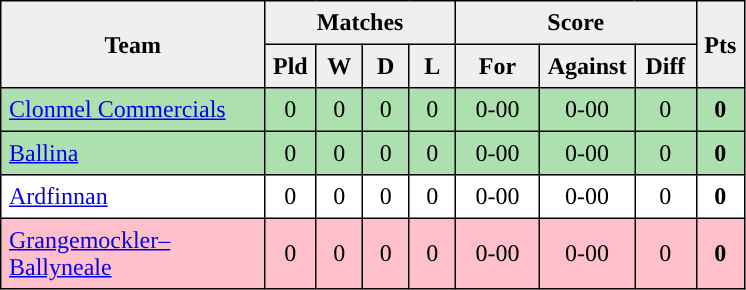<table style=border-collapse:collapse border=1 cellspacing=0 cellpadding=5>
<tr align=center bgcolor=#efefef>
<th rowspan=2 width=165>Team</th>
<th colspan=4>Matches</th>
<th colspan=3>Score</th>
<th rowspan=2width=20>Pts</th>
</tr>
<tr align=center bgcolor=#efefef>
<th width=20>Pld</th>
<th width=20>W</th>
<th width=20>D</th>
<th width=20>L</th>
<th width=45>For</th>
<th width=45>Against</th>
<th width=30>Diff</th>
</tr>
<tr align=center style="background:#ACE1AF;">
<td style="text-align:left;"> <a href='#'>Clonmel Commercials</a></td>
<td>0</td>
<td>0</td>
<td>0</td>
<td>0</td>
<td>0-00</td>
<td>0-00</td>
<td>0</td>
<td><strong>0</strong></td>
</tr>
<tr align=center style="background:#ACE1AF;">
<td style="text-align:left;"> <a href='#'>Ballina</a></td>
<td>0</td>
<td>0</td>
<td>0</td>
<td>0</td>
<td>0-00</td>
<td>0-00</td>
<td>0</td>
<td><strong>0</strong></td>
</tr>
<tr align=center>
<td style="text-align:left;"> <a href='#'>Ardfinnan</a></td>
<td>0</td>
<td>0</td>
<td>0</td>
<td>0</td>
<td>0-00</td>
<td>0-00</td>
<td>0</td>
<td><strong>0</strong></td>
</tr>
<tr align=center style="background:#FFC0CB;">
<td style="text-align:left;"> <a href='#'>Grangemockler–Ballyneale</a></td>
<td>0</td>
<td>0</td>
<td>0</td>
<td>0</td>
<td>0-00</td>
<td>0-00</td>
<td>0</td>
<td><strong>0</strong></td>
</tr>
</table>
